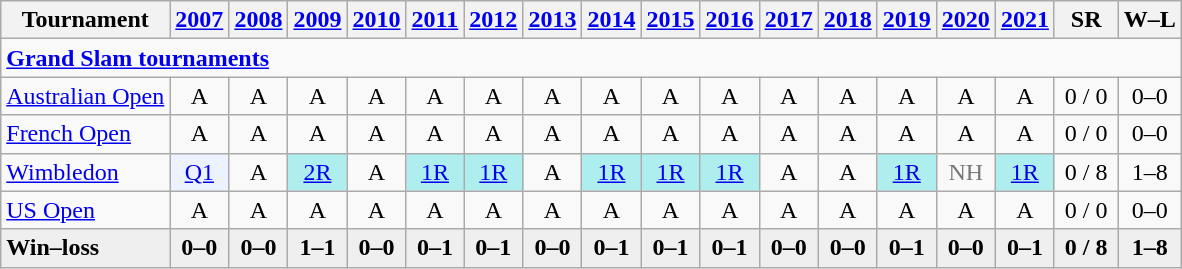<table class=wikitable style=text-align:center>
<tr>
<th>Tournament</th>
<th><a href='#'>2007</a></th>
<th><a href='#'>2008</a></th>
<th><a href='#'>2009</a></th>
<th><a href='#'>2010</a></th>
<th><a href='#'>2011</a></th>
<th><a href='#'>2012</a></th>
<th><a href='#'>2013</a></th>
<th><a href='#'>2014</a></th>
<th><a href='#'>2015</a></th>
<th><a href='#'>2016</a></th>
<th><a href='#'>2017</a></th>
<th><a href='#'>2018</a></th>
<th><a href='#'>2019</a></th>
<th><a href='#'>2020</a></th>
<th><a href='#'>2021</a></th>
<th width=35>SR</th>
<th width=35>W–L</th>
</tr>
<tr>
<td colspan="18" style="text-align:left;"><strong><a href='#'>Grand Slam tournaments</a></strong></td>
</tr>
<tr>
<td align=left><a href='#'>Australian Open</a></td>
<td>A</td>
<td>A</td>
<td>A</td>
<td>A</td>
<td>A</td>
<td>A</td>
<td>A</td>
<td>A</td>
<td>A</td>
<td>A</td>
<td>A</td>
<td>A</td>
<td>A</td>
<td>A</td>
<td>A</td>
<td>0 / 0</td>
<td>0–0</td>
</tr>
<tr>
<td align=left><a href='#'>French Open</a></td>
<td>A</td>
<td>A</td>
<td>A</td>
<td>A</td>
<td>A</td>
<td>A</td>
<td>A</td>
<td>A</td>
<td>A</td>
<td>A</td>
<td>A</td>
<td>A</td>
<td>A</td>
<td>A</td>
<td>A</td>
<td>0 / 0</td>
<td>0–0</td>
</tr>
<tr>
<td align=left><a href='#'>Wimbledon</a></td>
<td bgcolor=ecf2ff><a href='#'>Q1</a></td>
<td>A</td>
<td bgcolor=afeeee><a href='#'>2R</a></td>
<td>A</td>
<td bgcolor=afeeee><a href='#'>1R</a></td>
<td bgcolor=afeeee><a href='#'>1R</a></td>
<td>A</td>
<td bgcolor=afeeee><a href='#'>1R</a></td>
<td bgcolor=afeeee><a href='#'>1R</a></td>
<td bgcolor=afeeee><a href='#'>1R</a></td>
<td>A</td>
<td>A</td>
<td bgcolor=afeeee><a href='#'>1R</a></td>
<td style=color:#767676>NH</td>
<td bgcolor=afeeee><a href='#'>1R</a></td>
<td>0 / 8</td>
<td>1–8</td>
</tr>
<tr>
<td align=left><a href='#'>US Open</a></td>
<td>A</td>
<td>A</td>
<td>A</td>
<td>A</td>
<td>A</td>
<td>A</td>
<td>A</td>
<td>A</td>
<td>A</td>
<td>A</td>
<td>A</td>
<td>A</td>
<td>A</td>
<td>A</td>
<td>A</td>
<td>0 / 0</td>
<td>0–0</td>
</tr>
<tr style=font-weight:bold;background:#efefef>
<td style=text-align:left>Win–loss</td>
<td>0–0</td>
<td>0–0</td>
<td>1–1</td>
<td>0–0</td>
<td>0–1</td>
<td>0–1</td>
<td>0–0</td>
<td>0–1</td>
<td>0–1</td>
<td>0–1</td>
<td>0–0</td>
<td>0–0</td>
<td>0–1</td>
<td>0–0</td>
<td>0–1</td>
<td>0 / 8</td>
<td>1–8</td>
</tr>
</table>
